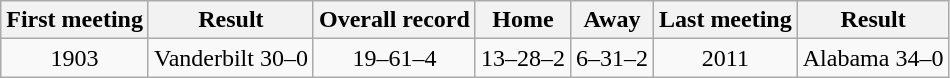<table class="wikitable">
<tr align="center">
<th>First meeting</th>
<th>Result</th>
<th>Overall record</th>
<th>Home</th>
<th>Away</th>
<th>Last meeting</th>
<th>Result</th>
</tr>
<tr align="center">
<td>1903</td>
<td>Vanderbilt 30–0</td>
<td>19–61–4</td>
<td>13–28–2</td>
<td>6–31–2</td>
<td>2011</td>
<td>Alabama 34–0</td>
</tr>
</table>
